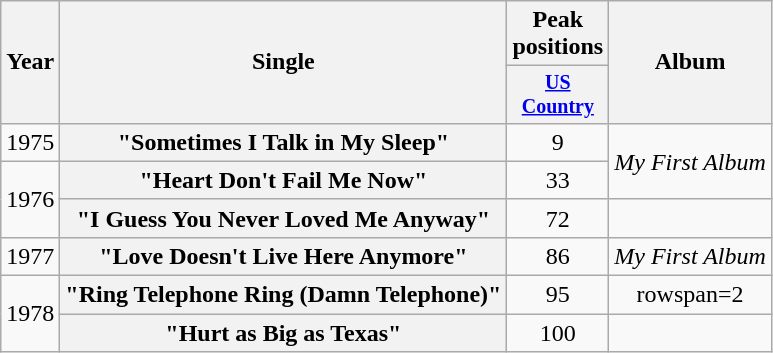<table class="wikitable plainrowheaders" style="text-align:center;">
<tr>
<th rowspan="2">Year</th>
<th rowspan="2">Single</th>
<th colspan="1">Peak positions</th>
<th rowspan="2">Album</th>
</tr>
<tr style="font-size:smaller;">
<th width="45"><a href='#'>US<br> Country</a></th>
</tr>
<tr>
<td>1975</td>
<th scope="row">"Sometimes I Talk in My Sleep"</th>
<td>9</td>
<td rowspan=2><em>My First Album</em></td>
</tr>
<tr>
<td rowspan=2>1976</td>
<th scope="row">"Heart Don't Fail Me Now"</th>
<td>33</td>
</tr>
<tr>
<th scope="row">"I Guess You Never Loved Me Anyway"</th>
<td>72</td>
<td></td>
</tr>
<tr>
<td>1977</td>
<th scope="row">"Love Doesn't Live Here Anymore"</th>
<td>86</td>
<td><em>My First Album</em></td>
</tr>
<tr>
<td rowspan=2>1978</td>
<th scope="row">"Ring Telephone Ring (Damn Telephone)"</th>
<td>95</td>
<td>rowspan=2</td>
</tr>
<tr>
<th scope="row">"Hurt as Big as Texas"</th>
<td>100</td>
</tr>
</table>
